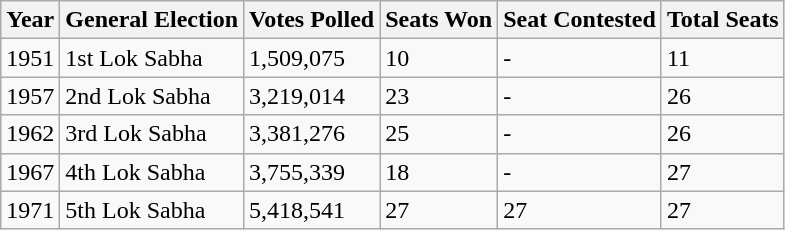<table class="wikitable">
<tr>
<th>Year</th>
<th>General Election</th>
<th>Votes Polled</th>
<th>Seats Won</th>
<th>Seat Contested</th>
<th>Total Seats</th>
</tr>
<tr>
<td>1951</td>
<td>1st Lok Sabha</td>
<td>1,509,075</td>
<td>10</td>
<td>-</td>
<td>11</td>
</tr>
<tr>
<td>1957</td>
<td>2nd Lok Sabha</td>
<td>3,219,014</td>
<td>23</td>
<td>-</td>
<td>26</td>
</tr>
<tr>
<td>1962</td>
<td>3rd Lok Sabha</td>
<td>3,381,276</td>
<td>25</td>
<td>-</td>
<td>26</td>
</tr>
<tr>
<td>1967</td>
<td>4th Lok Sabha</td>
<td>3,755,339</td>
<td>18</td>
<td>-</td>
<td>27</td>
</tr>
<tr>
<td>1971</td>
<td>5th Lok Sabha</td>
<td>5,418,541</td>
<td>27</td>
<td>27</td>
<td>27</td>
</tr>
</table>
